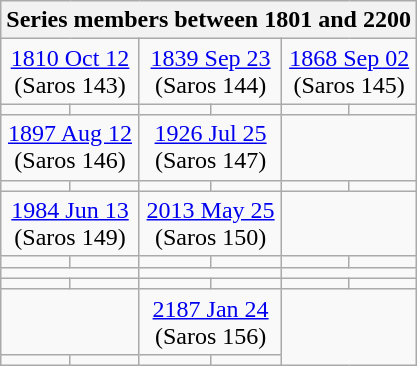<table class="wikitable mw-collapsible mw-collapsed">
<tr>
<th colspan=6>Series members between 1801 and 2200</th>
</tr>
<tr>
<td colspan=2 style="text-align:center;"><a href='#'>1810 Oct 12</a><br>(Saros 143)</td>
<td colspan=2 style="text-align:center;"><a href='#'>1839 Sep 23</a><br>(Saros 144)</td>
<td colspan=2 style="text-align:center;"><a href='#'>1868 Sep 02</a><br>(Saros 145)</td>
</tr>
<tr>
<td></td>
<td></td>
<td></td>
<td></td>
<td></td>
<td></td>
</tr>
<tr>
<td colspan=2 style="text-align:center;"><a href='#'>1897 Aug 12</a><br>(Saros 146)</td>
<td colspan=2 style="text-align:center;"><a href='#'>1926 Jul 25</a><br>(Saros 147)</td>
<td colspan=2 style="text-align:center;"></td>
</tr>
<tr>
<td></td>
<td></td>
<td></td>
<td></td>
<td></td>
<td></td>
</tr>
<tr>
<td colspan=2 style="text-align:center;"><a href='#'>1984 Jun 13</a><br>(Saros 149)</td>
<td colspan=2 style="text-align:center;"><a href='#'>2013 May 25</a><br>(Saros 150)</td>
<td colspan=2 style="text-align:center;"></td>
</tr>
<tr>
<td></td>
<td></td>
<td></td>
<td></td>
<td></td>
<td></td>
</tr>
<tr>
<td colspan=2 style="text-align:center;"></td>
<td colspan=2 style="text-align:center;"></td>
<td colspan=2 style="text-align:center;"></td>
</tr>
<tr>
<td></td>
<td></td>
<td></td>
<td></td>
<td></td>
<td></td>
</tr>
<tr>
<td colspan=2 style="text-align:center;"></td>
<td colspan=2 style="text-align:center;"><a href='#'>2187 Jan 24</a><br>(Saros 156)</td>
</tr>
<tr>
<td></td>
<td></td>
<td></td>
<td></td>
</tr>
</table>
